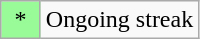<table class="wikitable" style="text-align: center;">
<tr>
<td bgcolor="#98fb98" width="20%">*</td>
<td>Ongoing streak</td>
</tr>
</table>
